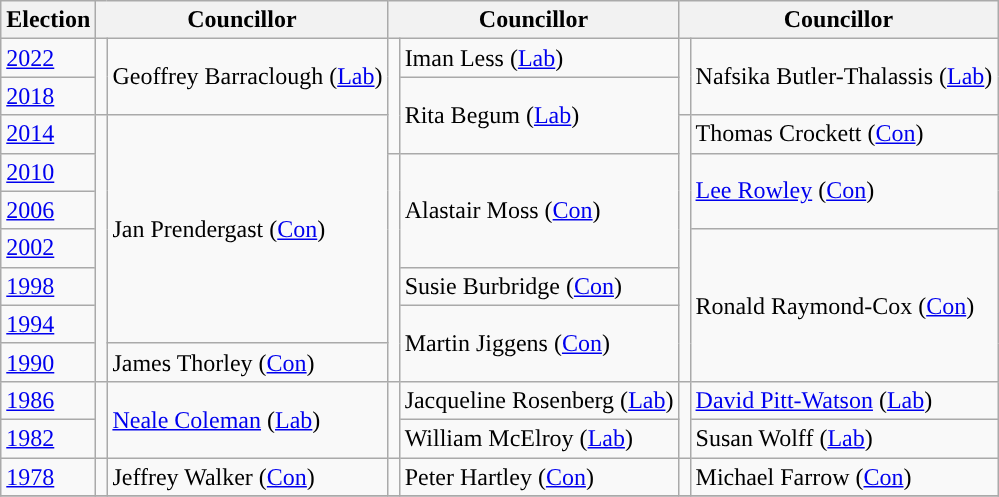<table class="wikitable">
<tr>
<th>Election</th>
<th colspan="2">Councillor</th>
<th colspan="2">Councillor</th>
<th colspan="2">Councillor</th>
</tr>
<tr>
<td><a href='#'>2022</a></td>
<td rowspan=2; style="background-color: "></td>
<td rowspan=2>Geoffrey Barraclough (<a href='#'>Lab</a>)</td>
<td rowspan=3; style="background-color: "></td>
<td>Iman Less (<a href='#'>Lab</a>)</td>
<td rowspan=2; style="background-color: "></td>
<td rowspan=2>Nafsika Butler-Thalassis (<a href='#'>Lab</a>)</td>
</tr>
<tr>
<td><a href='#'>2018</a></td>
<td rowspan=2>Rita Begum (<a href='#'>Lab</a>)</td>
</tr>
<tr>
<td><a href='#'>2014</a></td>
<td rowspan=7; style="background-color: "></td>
<td rowspan=6>Jan Prendergast (<a href='#'>Con</a>)</td>
<td rowspan=7; style="background-color: "></td>
<td>Thomas Crockett (<a href='#'>Con</a>)</td>
</tr>
<tr>
<td><a href='#'>2010</a></td>
<td rowspan=6; style="background-color: "></td>
<td rowspan=3>Alastair Moss (<a href='#'>Con</a>)</td>
<td rowspan=2><a href='#'>Lee Rowley</a> (<a href='#'>Con</a>)</td>
</tr>
<tr>
<td><a href='#'>2006</a></td>
</tr>
<tr>
<td><a href='#'>2002</a></td>
<td rowspan=4>Ronald Raymond-Cox (<a href='#'>Con</a>)</td>
</tr>
<tr>
<td><a href='#'>1998</a></td>
<td>Susie Burbridge (<a href='#'>Con</a>)</td>
</tr>
<tr>
<td><a href='#'>1994</a></td>
<td rowspan=2>Martin Jiggens (<a href='#'>Con</a>)</td>
</tr>
<tr>
<td><a href='#'>1990</a></td>
<td>James Thorley (<a href='#'>Con</a>)</td>
</tr>
<tr>
<td><a href='#'>1986</a></td>
<td rowspan=2; style="background-color: "></td>
<td rowspan=2><a href='#'>Neale Coleman</a> (<a href='#'>Lab</a>)</td>
<td rowspan=2; style="background-color: "></td>
<td>Jacqueline Rosenberg (<a href='#'>Lab</a>)</td>
<td rowspan=2; style="background-color: "></td>
<td><a href='#'>David Pitt-Watson</a> (<a href='#'>Lab</a>)</td>
</tr>
<tr>
<td><a href='#'>1982</a></td>
<td>William McElroy (<a href='#'>Lab</a>)</td>
<td>Susan Wolff (<a href='#'>Lab</a>)</td>
</tr>
<tr>
<td><a href='#'>1978</a></td>
<td style="background-color: "></td>
<td>Jeffrey Walker (<a href='#'>Con</a>)</td>
<td style="background-color: "></td>
<td>Peter Hartley (<a href='#'>Con</a>)</td>
<td style="background-color: "></td>
<td>Michael Farrow (<a href='#'>Con</a>)</td>
</tr>
<tr>
</tr>
</table>
